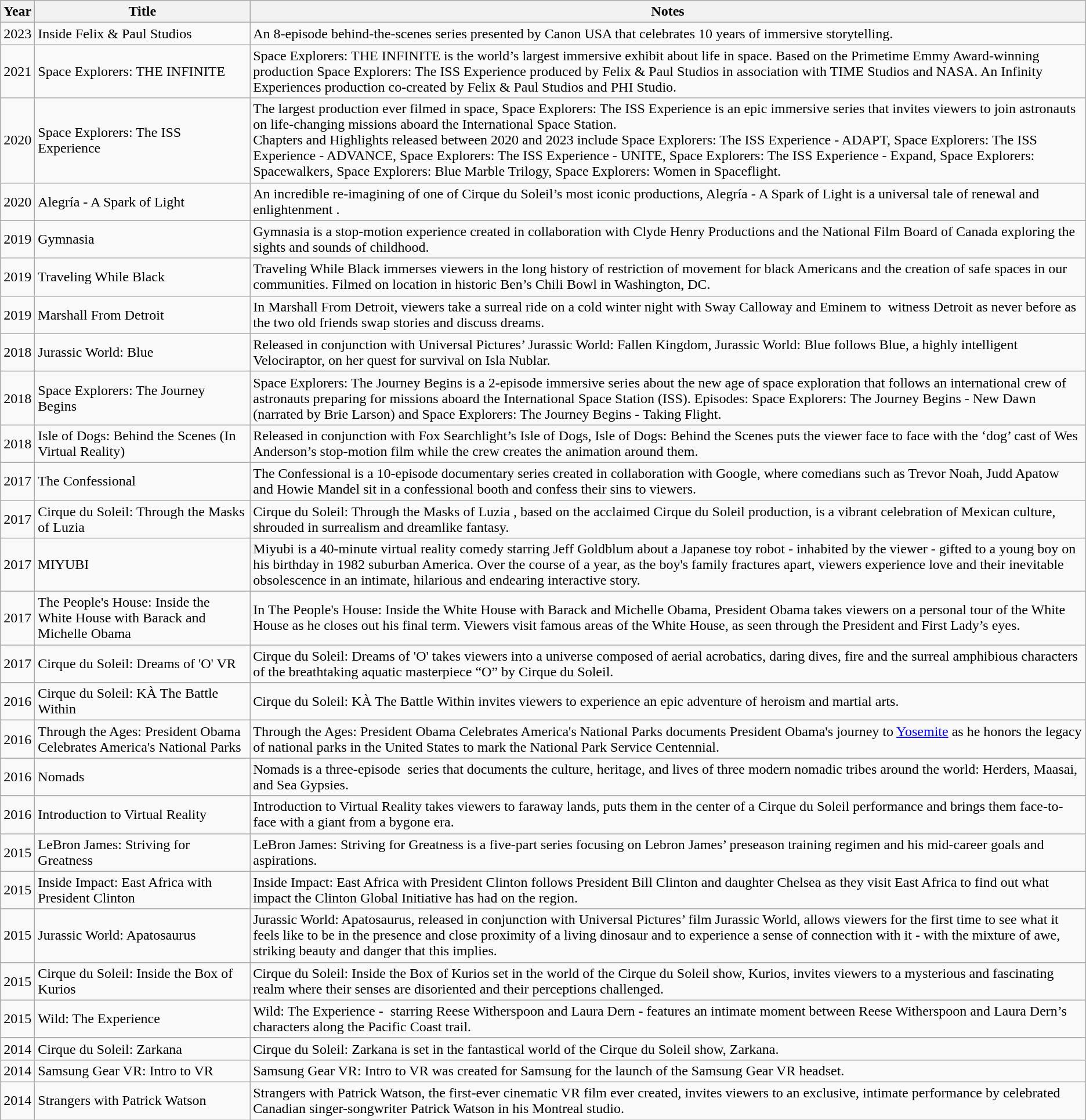<table class="wikitable">
<tr>
<th><strong>Year</strong></th>
<th><strong>Title</strong></th>
<th><strong>Notes</strong></th>
</tr>
<tr>
<td>2023</td>
<td>Inside Felix & Paul Studios</td>
<td>An 8-episode behind-the-scenes series presented by Canon USA that celebrates 10 years of immersive storytelling.</td>
</tr>
<tr>
<td>2021</td>
<td>Space Explorers: THE INFINITE</td>
<td>Space Explorers: THE INFINITE is the world’s largest immersive exhibit about life in space. Based on the Primetime Emmy Award-winning production Space Explorers: The ISS Experience produced by Felix & Paul Studios in association with TIME Studios and NASA. An Infinity Experiences production co-created by Felix & Paul Studios and PHI Studio.</td>
</tr>
<tr>
<td>2020</td>
<td>Space Explorers: The ISS Experience</td>
<td>The largest production ever filmed in space, Space Explorers: The ISS Experience is an epic immersive series that invites viewers to join astronauts on life-changing missions aboard the International Space Station.<br>Chapters and Highlights released between 2020 and 2023 include Space Explorers: The ISS Experience - ADAPT, Space Explorers: The ISS Experience - ADVANCE, Space Explorers: The ISS Experience - UNITE, Space Explorers: The ISS Experience - Expand, Space Explorers: Spacewalkers, Space Explorers: Blue Marble Trilogy, Space Explorers: Women in Spaceflight.</td>
</tr>
<tr>
<td>2020</td>
<td>Alegría - A Spark of Light</td>
<td>An incredible re-imagining of one of Cirque du Soleil’s most iconic productions, Alegría - A Spark of Light is a universal tale of renewal and enlightenment .</td>
</tr>
<tr>
<td>2019</td>
<td>Gymnasia</td>
<td>Gymnasia is a stop-motion experience created in collaboration with Clyde Henry Productions and the National Film Board of Canada exploring the sights and sounds of childhood.</td>
</tr>
<tr>
<td>2019</td>
<td>Traveling While Black</td>
<td>Traveling While Black immerses viewers in the long history of restriction of movement for black Americans and the creation of safe spaces in our communities. Filmed on location in historic Ben’s Chili Bowl in Washington, DC.</td>
</tr>
<tr>
<td>2019</td>
<td>Marshall From Detroit</td>
<td>In Marshall From Detroit, viewers take a surreal ride on a cold winter night with Sway Calloway and Eminem to  witness Detroit as never before as the two old friends swap stories and discuss dreams.</td>
</tr>
<tr>
<td>2018</td>
<td>Jurassic World: Blue</td>
<td>Released in conjunction with Universal Pictures’ Jurassic World: Fallen Kingdom, Jurassic World: Blue follows Blue, a highly intelligent Velociraptor, on her quest for survival on Isla Nublar.</td>
</tr>
<tr>
<td>2018</td>
<td>Space Explorers: The Journey Begins</td>
<td>Space Explorers: The Journey Begins is a 2-episode immersive series about the new age of space exploration that follows an international crew of astronauts preparing for missions aboard the International Space Station (ISS). Episodes: Space Explorers: The Journey Begins - New Dawn (narrated by Brie Larson) and Space Explorers: The Journey Begins - Taking Flight.</td>
</tr>
<tr>
<td>2018</td>
<td>Isle of Dogs: Behind the Scenes (In Virtual Reality)</td>
<td>Released in conjunction with Fox Searchlight’s Isle of Dogs, Isle of Dogs: Behind the Scenes puts the viewer face to face with the ‘dog’ cast of Wes Anderson’s stop-motion film while the crew creates the animation around them.</td>
</tr>
<tr>
<td>2017</td>
<td>The Confessional</td>
<td>The Confessional is a 10-episode documentary series created in collaboration with Google, where comedians such as Trevor Noah, Judd Apatow and Howie Mandel sit in a confessional booth and confess their sins to viewers.</td>
</tr>
<tr>
<td>2017</td>
<td>Cirque du Soleil: Through the Masks of Luzia</td>
<td>Cirque du Soleil: Through the Masks of Luzia , based on the acclaimed Cirque du Soleil production, is a vibrant celebration of Mexican culture, shrouded in surrealism and dreamlike fantasy.</td>
</tr>
<tr>
<td>2017</td>
<td>MIYUBI</td>
<td>Miyubi is a 40-minute virtual reality comedy starring Jeff Goldblum about a Japanese toy robot - inhabited by the viewer - gifted to a young boy on his birthday in 1982 suburban America. Over the course of a year, as the boy's family fractures apart, viewers experience love and their inevitable obsolescence in an intimate, hilarious and endearing interactive story.</td>
</tr>
<tr>
<td>2017</td>
<td>The People's House: Inside the White House with Barack and Michelle Obama</td>
<td>In The People's House: Inside the White House with Barack and Michelle Obama, President Obama takes viewers on a personal tour of the White House as he closes out his final term. Viewers visit famous areas of the White House, as seen through the President and First Lady’s eyes.</td>
</tr>
<tr>
<td>2017</td>
<td>Cirque du Soleil: Dreams of 'O' VR</td>
<td>Cirque du Soleil: Dreams of 'O' takes viewers into a universe composed of aerial acrobatics, daring dives, fire and the surreal amphibious characters of the breathtaking aquatic masterpiece “O” by Cirque du Soleil.</td>
</tr>
<tr>
<td>2016</td>
<td>Cirque du Soleil: KÀ The Battle Within</td>
<td>Cirque du Soleil: KÀ The Battle Within invites viewers to experience an epic adventure of heroism and martial arts.</td>
</tr>
<tr>
<td>2016</td>
<td>Through the Ages: President Obama Celebrates America's National Parks</td>
<td>Through the Ages: President Obama Celebrates America's National Parks documents President Obama's journey to <a href='#'>Yosemite</a> as he honors the legacy of national parks in the United States to mark the National Park Service Centennial.</td>
</tr>
<tr>
<td>2016</td>
<td>Nomads</td>
<td>Nomads is a three-episode  series that documents the culture, heritage, and lives of three modern nomadic tribes around the world: Herders, Maasai, and Sea Gypsies.</td>
</tr>
<tr>
<td>2016</td>
<td>Introduction to Virtual Reality</td>
<td>Introduction to Virtual Reality takes viewers to faraway lands, puts them in the center of a Cirque du Soleil performance and brings them face-to-face with a giant from a bygone era.</td>
</tr>
<tr>
<td>2015</td>
<td>LeBron James: Striving for Greatness</td>
<td>LeBron James: Striving for Greatness is a five-part series focusing on Lebron James’ preseason training regimen and his mid-career goals and aspirations.</td>
</tr>
<tr>
<td>2015</td>
<td>Inside Impact: East Africa with President Clinton</td>
<td>Inside Impact: East Africa with President Clinton follows President Bill Clinton and daughter Chelsea as they visit East Africa to find out what impact the Clinton Global Initiative has had on the region.</td>
</tr>
<tr>
<td>2015</td>
<td>Jurassic World: Apatosaurus</td>
<td>Jurassic World: Apatosaurus, released in conjunction with Universal Pictures’ film Jurassic World, allows viewers for the first time to see what it feels like to be in the presence and close proximity of a living dinosaur and to experience a sense of connection with it - with the mixture of awe, striking beauty and danger that this implies.</td>
</tr>
<tr>
<td>2015</td>
<td>Cirque du Soleil: Inside the Box of Kurios</td>
<td>Cirque du Soleil: Inside the Box of Kurios set in the world of the Cirque du Soleil show, Kurios, invites viewers to a mysterious and fascinating realm where their senses are disoriented and their perceptions challenged.</td>
</tr>
<tr>
<td>2015</td>
<td>Wild: The Experience</td>
<td>Wild: The Experience -  starring Reese Witherspoon and Laura Dern - features an intimate moment between Reese Witherspoon and Laura Dern’s characters along the Pacific Coast trail.</td>
</tr>
<tr>
<td>2014</td>
<td>Cirque du Soleil: Zarkana</td>
<td>Cirque du Soleil: Zarkana is set in the fantastical world of the Cirque du Soleil show, Zarkana.</td>
</tr>
<tr>
<td>2014</td>
<td>Samsung Gear VR: Intro to VR</td>
<td>Samsung Gear VR: Intro to VR was created for Samsung for the launch of the Samsung Gear VR headset.</td>
</tr>
<tr>
<td>2014</td>
<td>Strangers with Patrick Watson</td>
<td>Strangers with Patrick Watson, the first-ever cinematic VR film ever created, invites viewers to an exclusive, intimate performance by celebrated Canadian singer-songwriter Patrick Watson in his Montreal studio.</td>
</tr>
</table>
